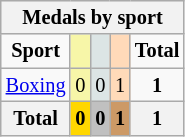<table class="wikitable" style="font-size:85%; text-align:center;">
<tr style="background:#efefef;">
<th colspan=5><strong>Medals by sport</strong></th>
</tr>
<tr>
<td><strong>Sport</strong></td>
<td style="background:#f7f6a8;"></td>
<td style="background:#dce5e5;"></td>
<td style="background:#ffdab9;"></td>
<td><strong>Total</strong></td>
</tr>
<tr>
<td><a href='#'>Boxing</a></td>
<td style="background:#F7F6A8;">0</td>
<td style="background:#DCE5E5;">0</td>
<td style="background:#FFDAB9;">1</td>
<td><strong>1</strong></td>
</tr>
<tr>
<th>Total</th>
<th style="background:gold;"  >0</th>
<th style="background:silver;">0</th>
<th style="background:#c96;"  >1</th>
<th>1</th>
</tr>
</table>
